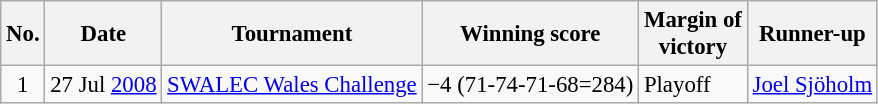<table class="wikitable" style="font-size:95%;">
<tr>
<th>No.</th>
<th>Date</th>
<th>Tournament</th>
<th>Winning score</th>
<th>Margin of<br>victory</th>
<th>Runner-up</th>
</tr>
<tr>
<td align=center>1</td>
<td align=right>27 Jul <a href='#'>2008</a></td>
<td><a href='#'>SWALEC Wales Challenge</a></td>
<td>−4 (71-74-71-68=284)</td>
<td>Playoff</td>
<td> <a href='#'>Joel Sjöholm</a></td>
</tr>
</table>
